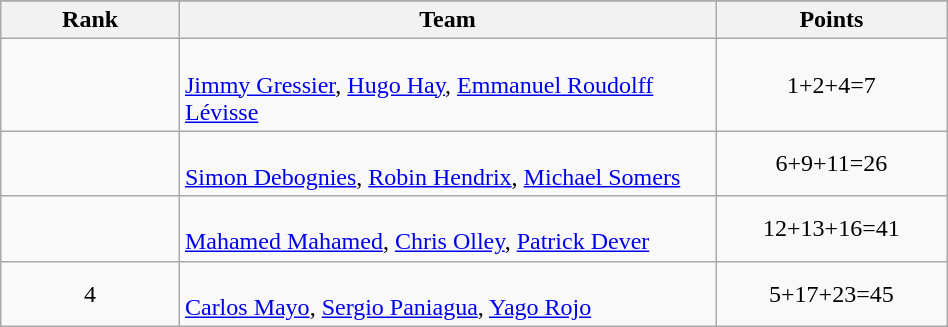<table class="wikitable" style="text-align:center;" width="50%">
<tr>
</tr>
<tr>
<th width=10%>Rank</th>
<th width=30%>Team</th>
<th width=10%>Points</th>
</tr>
<tr>
<td></td>
<td align=left><br><a href='#'>Jimmy Gressier</a>, <a href='#'>Hugo Hay</a>, <a href='#'>Emmanuel Roudolff Lévisse</a></td>
<td>1+2+4=7</td>
</tr>
<tr>
<td></td>
<td align=left><br><a href='#'>Simon Debognies</a>, <a href='#'>Robin Hendrix</a>, <a href='#'>Michael Somers</a></td>
<td>6+9+11=26</td>
</tr>
<tr>
<td></td>
<td align=left><br><a href='#'>Mahamed Mahamed</a>, <a href='#'>Chris Olley</a>, <a href='#'>Patrick Dever</a></td>
<td>12+13+16=41</td>
</tr>
<tr>
<td>4</td>
<td align=left><br><a href='#'>Carlos Mayo</a>, <a href='#'>Sergio Paniagua</a>, <a href='#'>Yago Rojo</a></td>
<td>5+17+23=45</td>
</tr>
</table>
